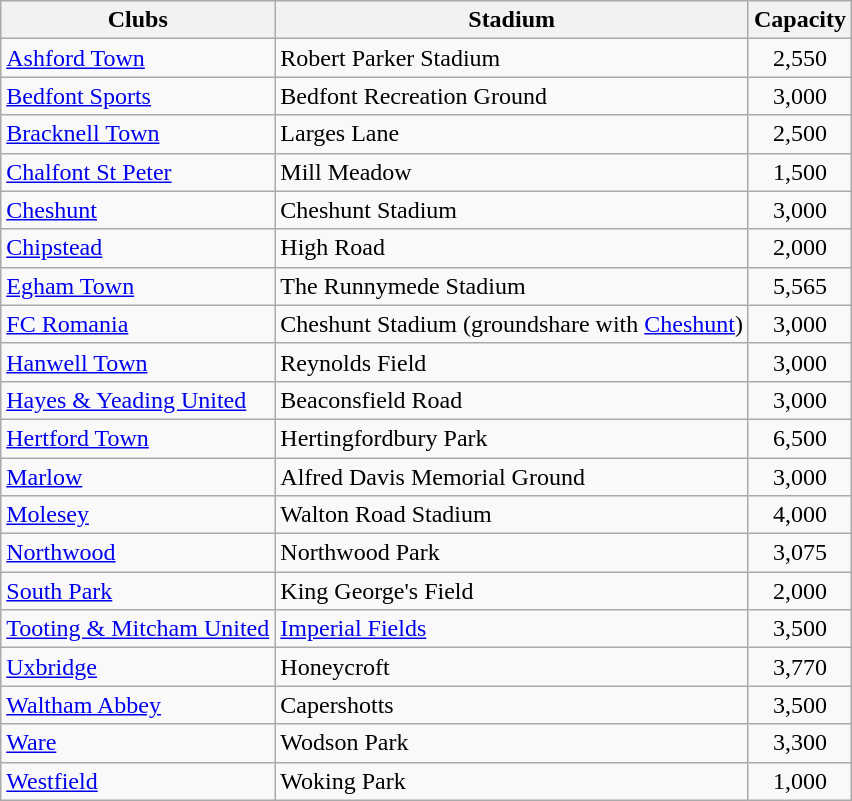<table class="wikitable sortable">
<tr>
<th>Clubs</th>
<th>Stadium</th>
<th>Capacity</th>
</tr>
<tr>
<td><a href='#'>Ashford Town</a></td>
<td>Robert Parker Stadium</td>
<td align="center">2,550</td>
</tr>
<tr>
<td><a href='#'>Bedfont Sports</a></td>
<td>Bedfont Recreation Ground</td>
<td align="center">3,000</td>
</tr>
<tr>
<td><a href='#'>Bracknell Town</a></td>
<td>Larges Lane</td>
<td align="center">2,500</td>
</tr>
<tr>
<td><a href='#'>Chalfont St Peter</a></td>
<td>Mill Meadow</td>
<td align="center">1,500</td>
</tr>
<tr>
<td><a href='#'>Cheshunt</a></td>
<td>Cheshunt Stadium</td>
<td align="center">3,000</td>
</tr>
<tr>
<td><a href='#'>Chipstead</a></td>
<td>High Road</td>
<td align="center">2,000</td>
</tr>
<tr>
<td><a href='#'>Egham Town</a></td>
<td>The Runnymede Stadium</td>
<td align="center">5,565</td>
</tr>
<tr>
<td><a href='#'>FC Romania</a></td>
<td>Cheshunt Stadium (groundshare with <a href='#'>Cheshunt</a>)</td>
<td align="center">3,000</td>
</tr>
<tr>
<td><a href='#'>Hanwell Town</a></td>
<td>Reynolds Field</td>
<td align="center">3,000</td>
</tr>
<tr>
<td><a href='#'>Hayes & Yeading United</a></td>
<td>Beaconsfield Road</td>
<td align="center">3,000</td>
</tr>
<tr>
<td><a href='#'>Hertford Town</a></td>
<td>Hertingfordbury Park</td>
<td align="center">6,500</td>
</tr>
<tr>
<td><a href='#'>Marlow</a></td>
<td>Alfred Davis Memorial Ground</td>
<td align="center">3,000</td>
</tr>
<tr>
<td><a href='#'>Molesey</a></td>
<td>Walton Road Stadium</td>
<td align="center">4,000</td>
</tr>
<tr>
<td><a href='#'>Northwood</a></td>
<td>Northwood Park</td>
<td align="center">3,075</td>
</tr>
<tr>
<td><a href='#'>South Park</a></td>
<td>King George's Field</td>
<td align="center">2,000</td>
</tr>
<tr>
<td><a href='#'>Tooting & Mitcham United</a></td>
<td><a href='#'>Imperial Fields</a></td>
<td align="center">3,500</td>
</tr>
<tr>
<td><a href='#'>Uxbridge</a></td>
<td>Honeycroft</td>
<td align="center">3,770</td>
</tr>
<tr>
<td><a href='#'>Waltham Abbey</a></td>
<td>Capershotts</td>
<td align="center">3,500</td>
</tr>
<tr>
<td><a href='#'>Ware</a></td>
<td>Wodson Park</td>
<td align="center">3,300</td>
</tr>
<tr>
<td><a href='#'>Westfield</a></td>
<td>Woking Park</td>
<td align="center">1,000</td>
</tr>
</table>
